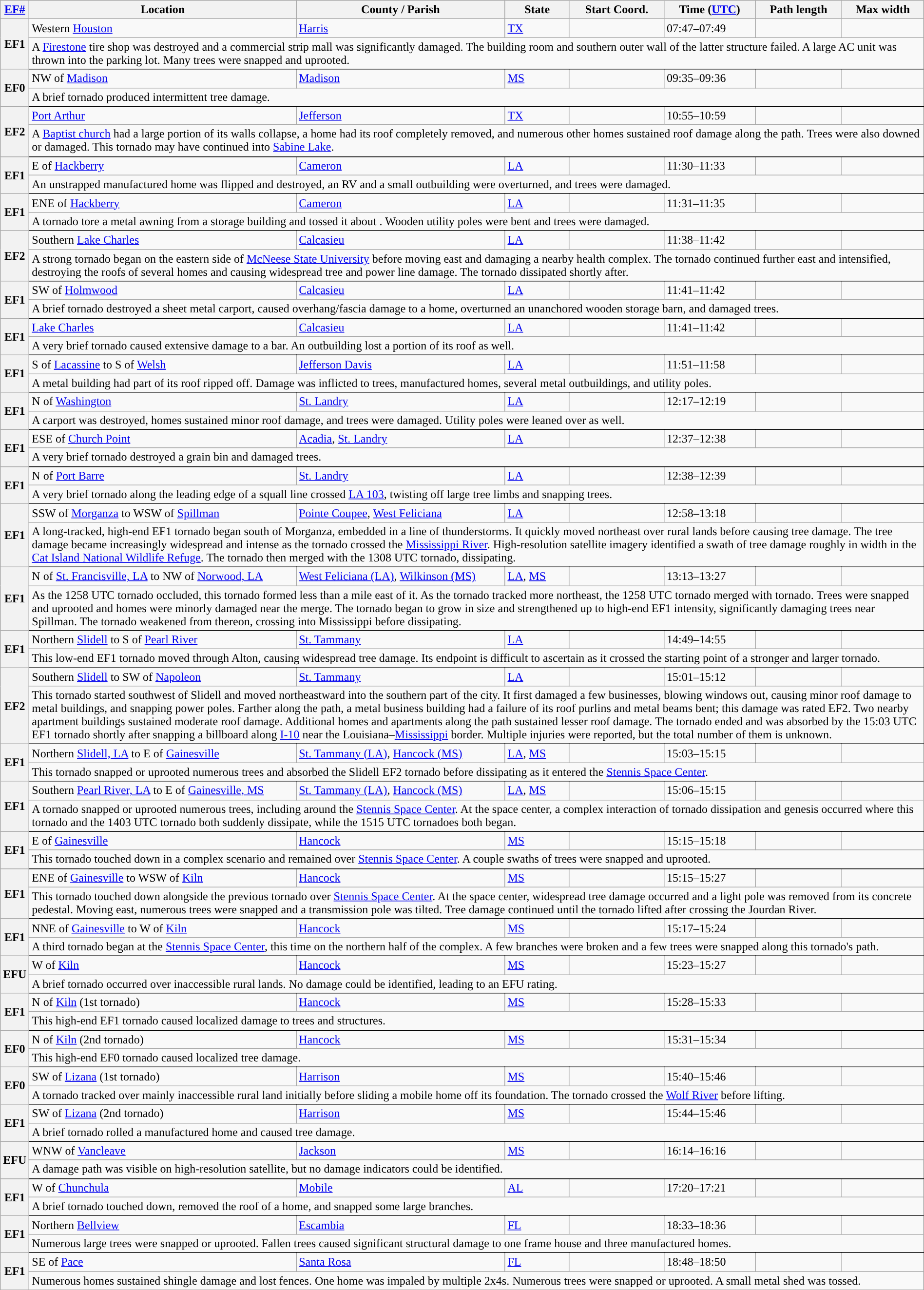<table class="wikitable sortable" style="width:100%;">
<tr>
<th scope="col" width="2%" align="center"><a href='#'>EF#</a></th>
<th scope="col" align="center" class="unsortable">Location</th>
<th scope="col" align="center" class="unsortable">County / Parish</th>
<th scope="col" align="center">State</th>
<th scope="col" align="center">Start Coord.</th>
<th scope="col" align="center">Time (<a href='#'>UTC</a>)</th>
<th scope="col" align="center">Path length</th>
<th scope="col" align="center">Max width</th>
</tr>
<tr>
<th scope="row" rowspan="2" style="background-color:#">EF1</th>
<td>Western <a href='#'>Houston</a></td>
<td><a href='#'>Harris</a></td>
<td><a href='#'>TX</a></td>
<td></td>
<td>07:47–07:49</td>
<td></td>
<td></td>
</tr>
<tr class="expand-child">
<td colspan="8" style=" border-bottom: 1px solid black;">A <a href='#'>Firestone</a> tire shop was destroyed and a commercial strip mall was significantly damaged. The building room and southern outer wall of the latter structure failed. A large AC unit was thrown into the parking lot. Many trees were snapped and uprooted.</td>
</tr>
<tr>
<th scope="row" rowspan="2" style="background-color:#">EF0</th>
<td>NW of <a href='#'>Madison</a></td>
<td><a href='#'>Madison</a></td>
<td><a href='#'>MS</a></td>
<td></td>
<td>09:35–09:36</td>
<td></td>
<td></td>
</tr>
<tr class="expand-child">
<td colspan="8" style=" border-bottom: 1px solid black;">A brief tornado produced intermittent tree damage.</td>
</tr>
<tr>
<th scope="row" rowspan="2" style="background-color:#">EF2</th>
<td><a href='#'>Port Arthur</a></td>
<td><a href='#'>Jefferson</a></td>
<td><a href='#'>TX</a></td>
<td></td>
<td>10:55–10:59</td>
<td></td>
<td></td>
</tr>
<tr class="expand-child">
<td colspan="8" style=" border-bottom: 1px solid black;">A <a href='#'>Baptist church</a> had a large portion of its walls collapse, a home had its roof completely removed, and numerous other homes sustained roof damage along the path. Trees were also downed or damaged. This tornado may have continued into <a href='#'>Sabine Lake</a>.</td>
</tr>
<tr>
<th scope="row" rowspan="2" style="background-color:#">EF1</th>
<td>E of <a href='#'>Hackberry</a></td>
<td><a href='#'>Cameron</a></td>
<td><a href='#'>LA</a></td>
<td></td>
<td>11:30–11:33</td>
<td></td>
<td></td>
</tr>
<tr class="expand-child">
<td colspan="8" style=" border-bottom: 1px solid black;">An unstrapped manufactured home was flipped and destroyed, an RV and a small outbuilding were overturned, and trees were damaged.</td>
</tr>
<tr>
<th scope="row" rowspan="2" style="background-color:#">EF1</th>
<td>ENE of <a href='#'>Hackberry</a></td>
<td><a href='#'>Cameron</a></td>
<td><a href='#'>LA</a></td>
<td></td>
<td>11:31–11:35</td>
<td></td>
<td></td>
</tr>
<tr class="expand-child">
<td colspan="8" style=" border-bottom: 1px solid black;">A tornado tore a metal awning from a storage building and tossed it about . Wooden utility poles were bent and trees were damaged.</td>
</tr>
<tr>
<th scope="row" rowspan="2" style="background-color:#">EF2</th>
<td>Southern <a href='#'>Lake Charles</a></td>
<td><a href='#'>Calcasieu</a></td>
<td><a href='#'>LA</a></td>
<td></td>
<td>11:38–11:42</td>
<td></td>
<td></td>
</tr>
<tr class="expand-child">
<td colspan="8" style=" border-bottom: 1px solid black;">A strong tornado began on the eastern side of <a href='#'>McNeese State University</a> before moving east and damaging a nearby health complex. The tornado continued further east and intensified, destroying the roofs of several homes and causing widespread tree and power line damage. The tornado dissipated shortly after.</td>
</tr>
<tr>
<th scope="row" rowspan="2" style="background-color:#">EF1</th>
<td>SW of <a href='#'>Holmwood</a></td>
<td><a href='#'>Calcasieu</a></td>
<td><a href='#'>LA</a></td>
<td></td>
<td>11:41–11:42</td>
<td></td>
<td></td>
</tr>
<tr class="expand-child">
<td colspan="8" style=" border-bottom: 1px solid black;">A brief tornado destroyed a sheet metal carport, caused overhang/fascia damage to a home, overturned an unanchored wooden storage barn, and damaged trees.</td>
</tr>
<tr>
<th scope="row" rowspan="2" style="background-color:#">EF1</th>
<td><a href='#'>Lake Charles</a></td>
<td><a href='#'>Calcasieu</a></td>
<td><a href='#'>LA</a></td>
<td></td>
<td>11:41–11:42</td>
<td></td>
<td></td>
</tr>
<tr class="expand-child">
<td colspan="8" style=" border-bottom: 1px solid black;">A very brief tornado caused extensive damage to a bar. An outbuilding lost a portion of its roof as well.</td>
</tr>
<tr>
<th scope="row" rowspan="2" style="background-color:#">EF1</th>
<td>S of <a href='#'>Lacassine</a> to S of <a href='#'>Welsh</a></td>
<td><a href='#'>Jefferson Davis</a></td>
<td><a href='#'>LA</a></td>
<td></td>
<td>11:51–11:58</td>
<td></td>
<td></td>
</tr>
<tr class="expand-child">
<td colspan="8" style=" border-bottom: 1px solid black;">A metal building had part of its roof ripped off. Damage was inflicted to trees, manufactured homes, several metal outbuildings, and utility poles.</td>
</tr>
<tr>
<th scope="row" rowspan="2" style="background-color:#">EF1</th>
<td>N of <a href='#'>Washington</a></td>
<td><a href='#'>St. Landry</a></td>
<td><a href='#'>LA</a></td>
<td></td>
<td>12:17–12:19</td>
<td></td>
<td></td>
</tr>
<tr class="expand-child">
<td colspan="8" style=" border-bottom: 1px solid black;">A carport was destroyed, homes sustained minor roof damage, and trees were damaged. Utility poles were leaned over as well.</td>
</tr>
<tr>
<th scope="row" rowspan="2" style="background-color:#">EF1</th>
<td>ESE of <a href='#'>Church Point</a></td>
<td><a href='#'>Acadia</a>, <a href='#'>St. Landry</a></td>
<td><a href='#'>LA</a></td>
<td></td>
<td>12:37–12:38</td>
<td></td>
<td></td>
</tr>
<tr class="expand-child">
<td colspan="8" style=" border-bottom: 1px solid black;">A very brief tornado destroyed a grain bin and damaged trees.</td>
</tr>
<tr>
<th scope="row" rowspan="2" style="background-color:#">EF1</th>
<td>N of <a href='#'>Port Barre</a></td>
<td><a href='#'>St. Landry</a></td>
<td><a href='#'>LA</a></td>
<td></td>
<td>12:38–12:39</td>
<td></td>
<td></td>
</tr>
<tr class="expand-child">
<td colspan="8" style=" border-bottom: 1px solid black;">A very brief tornado along the leading edge of a squall line crossed <a href='#'>LA 103</a>, twisting off large tree limbs and snapping trees.</td>
</tr>
<tr>
<th scope="row" rowspan="2" style="background-color:#">EF1</th>
<td>SSW of <a href='#'>Morganza</a> to WSW of <a href='#'>Spillman</a></td>
<td><a href='#'>Pointe Coupee</a>, <a href='#'>West Feliciana</a></td>
<td><a href='#'>LA</a></td>
<td></td>
<td>12:58–13:18</td>
<td></td>
<td></td>
</tr>
<tr class="expand-child">
<td colspan="8" style=" border-bottom: 1px solid black;">A long-tracked, high-end EF1 tornado began south of Morganza, embedded in a line of thunderstorms. It quickly moved northeast over rural lands before causing tree damage. The tree damage became increasingly widespread and intense as the tornado crossed the <a href='#'>Mississippi River</a>. High-resolution satellite imagery identified a swath of tree damage roughly  in width in the <a href='#'>Cat Island National Wildlife Refuge</a>. The tornado then merged with the 1308 UTC tornado, dissipating.</td>
</tr>
<tr>
<th scope="row" rowspan="2" style="background-color:#">EF1</th>
<td>N of <a href='#'>St. Francisville, LA</a> to NW of <a href='#'>Norwood, LA</a></td>
<td><a href='#'>West Feliciana (LA)</a>, <a href='#'>Wilkinson (MS)</a></td>
<td><a href='#'>LA</a>, <a href='#'>MS</a></td>
<td></td>
<td>13:13–13:27</td>
<td></td>
<td></td>
</tr>
<tr class="expand-child">
<td colspan="8" style=" border-bottom: 1px solid black;">As the 1258 UTC tornado occluded, this tornado formed less than a mile east of it. As the tornado tracked more northeast, the 1258 UTC tornado merged with tornado. Trees were snapped and uprooted and homes were minorly damaged near the merge. The tornado began to grow in size and strengthened up to high-end EF1 intensity, significantly damaging trees near Spillman. The tornado weakened from thereon, crossing into Mississippi before dissipating.</td>
</tr>
<tr>
<th scope="row" rowspan="2" style="background-color:#">EF1</th>
<td>Northern <a href='#'>Slidell</a> to S of <a href='#'>Pearl River</a></td>
<td><a href='#'>St. Tammany</a></td>
<td><a href='#'>LA</a></td>
<td></td>
<td>14:49–14:55</td>
<td></td>
<td></td>
</tr>
<tr class="expand-child">
<td colspan="8" style=" border-bottom: 1px solid black;">This low-end EF1 tornado moved through Alton, causing widespread tree damage. Its endpoint is difficult to ascertain as it crossed the starting point of a stronger and larger tornado.</td>
</tr>
<tr>
<th scope="row" rowspan="2" style="background-color:#">EF2</th>
<td>Southern <a href='#'>Slidell</a> to SW of <a href='#'>Napoleon</a></td>
<td><a href='#'>St. Tammany</a></td>
<td><a href='#'>LA</a></td>
<td></td>
<td>15:01–15:12</td>
<td></td>
<td></td>
</tr>
<tr class="expand-child">
<td colspan="8" style=" border-bottom: 1px solid black;">This tornado started southwest of Slidell and moved northeastward into the southern part of the city. It first damaged a few businesses, blowing windows out, causing minor roof damage to metal buildings, and snapping power poles. Farther along the path, a metal business building had a failure of its roof purlins and metal beams bent; this damage was rated EF2. Two nearby apartment buildings sustained moderate roof damage. Additional homes and apartments along the path sustained lesser roof damage. The tornado ended and was absorbed by the 15:03 UTC EF1 tornado shortly after snapping a billboard along <a href='#'>I-10</a> near the Louisiana–<a href='#'>Mississippi</a> border. Multiple injuries were reported, but the total number of them is unknown.</td>
</tr>
<tr>
<th scope="row" rowspan="2" style="background-color:#">EF1</th>
<td>Northern <a href='#'>Slidell, LA</a> to E of <a href='#'>Gainesville</a></td>
<td><a href='#'>St. Tammany (LA)</a>, <a href='#'>Hancock (MS)</a></td>
<td><a href='#'>LA</a>, <a href='#'>MS</a></td>
<td></td>
<td>15:03–15:15</td>
<td></td>
<td></td>
</tr>
<tr class="expand-child">
<td colspan="8" style=" border-bottom: 1px solid black;">This tornado snapped or uprooted numerous trees and absorbed the Slidell EF2 tornado before dissipating as it entered the <a href='#'>Stennis Space Center</a>.</td>
</tr>
<tr>
<th scope="row" rowspan="2" style="background-color:#">EF1</th>
<td>Southern <a href='#'>Pearl River, LA</a> to E of <a href='#'>Gainesville, MS</a></td>
<td><a href='#'>St. Tammany (LA)</a>, <a href='#'>Hancock (MS)</a></td>
<td><a href='#'>LA</a>, <a href='#'>MS</a></td>
<td></td>
<td>15:06–15:15</td>
<td></td>
<td></td>
</tr>
<tr class="expand-child">
<td colspan="8" style=" border-bottom: 1px solid black;">A tornado snapped or uprooted numerous trees, including around the <a href='#'>Stennis Space Center</a>. At the space center, a complex interaction of tornado dissipation and genesis occurred where this tornado and the 1403 UTC tornado both suddenly dissipate, while the 1515 UTC tornadoes both began.</td>
</tr>
<tr>
<th scope="row" rowspan="2" style="background-color:#">EF1</th>
<td>E of <a href='#'>Gainesville</a></td>
<td><a href='#'>Hancock</a></td>
<td><a href='#'>MS</a></td>
<td></td>
<td>15:15–15:18</td>
<td></td>
<td></td>
</tr>
<tr class="expand-child">
<td colspan="8" style=" border-bottom: 1px solid black;">This tornado touched down in a complex scenario and remained over <a href='#'>Stennis Space Center</a>. A couple swaths of trees were snapped and uprooted.</td>
</tr>
<tr>
<th scope="row" rowspan="2" style="background-color:#">EF1</th>
<td>ENE of <a href='#'>Gainesville</a> to WSW of <a href='#'>Kiln</a></td>
<td><a href='#'>Hancock</a></td>
<td><a href='#'>MS</a></td>
<td></td>
<td>15:15–15:27</td>
<td></td>
<td></td>
</tr>
<tr class="expand-child">
<td colspan="8" style=" border-bottom: 1px solid black;">This tornado touched down alongside the previous tornado over <a href='#'>Stennis Space Center</a>. At the space center, widespread tree damage occurred and a light pole was removed from its concrete pedestal. Moving east, numerous trees were snapped and a transmission pole was tilted. Tree damage continued until the tornado lifted after crossing the Jourdan River.</td>
</tr>
<tr>
<th scope="row" rowspan="2" style="background-color:#">EF1</th>
<td>NNE of <a href='#'>Gainesville</a> to W of <a href='#'>Kiln</a></td>
<td><a href='#'>Hancock</a></td>
<td><a href='#'>MS</a></td>
<td></td>
<td>15:17–15:24</td>
<td></td>
<td></td>
</tr>
<tr class="expand-child">
<td colspan="8" style=" border-bottom: 1px solid black;">A third tornado began at the <a href='#'>Stennis Space Center</a>, this time on the northern half of the complex. A few branches were broken and a few trees were snapped along this tornado's path.</td>
</tr>
<tr>
<th scope="row" rowspan="2" style="background-color:#">EFU</th>
<td>W of <a href='#'>Kiln</a></td>
<td><a href='#'>Hancock</a></td>
<td><a href='#'>MS</a></td>
<td></td>
<td>15:23–15:27</td>
<td></td>
<td></td>
</tr>
<tr class="expand-child">
<td colspan="8" style=" border-bottom: 1px solid black;">A brief tornado occurred over inaccessible rural lands. No damage could be identified, leading to an EFU rating.</td>
</tr>
<tr>
<th scope="row" rowspan="2" style="background-color:#">EF1</th>
<td>N of <a href='#'>Kiln</a> (1st tornado)</td>
<td><a href='#'>Hancock</a></td>
<td><a href='#'>MS</a></td>
<td></td>
<td>15:28–15:33</td>
<td></td>
<td></td>
</tr>
<tr class="expand-child">
<td colspan="8" style=" border-bottom: 1px solid black;">This high-end EF1 tornado caused localized damage to trees and structures.</td>
</tr>
<tr>
<th scope="row" rowspan="2" style="background-color:#">EF0</th>
<td>N of <a href='#'>Kiln</a> (2nd tornado)</td>
<td><a href='#'>Hancock</a></td>
<td><a href='#'>MS</a></td>
<td></td>
<td>15:31–15:34</td>
<td></td>
<td></td>
</tr>
<tr class="expand-child">
<td colspan="8" style=" border-bottom: 1px solid black;">This high-end EF0 tornado caused localized tree damage.</td>
</tr>
<tr>
<th scope="row" rowspan="2" style="background-color:#">EF0</th>
<td>SW of <a href='#'>Lizana</a> (1st tornado)</td>
<td><a href='#'>Harrison</a></td>
<td><a href='#'>MS</a></td>
<td></td>
<td>15:40–15:46</td>
<td></td>
<td></td>
</tr>
<tr class="expand-child">
<td colspan="8" style=" border-bottom: 1px solid black;">A tornado tracked over mainly inaccessible rural land initially before sliding a mobile home off its foundation. The tornado crossed the <a href='#'>Wolf River</a> before lifting.</td>
</tr>
<tr>
<th scope="row" rowspan="2" style="background-color:#">EF1</th>
<td>SW of <a href='#'>Lizana</a> (2nd tornado)</td>
<td><a href='#'>Harrison</a></td>
<td><a href='#'>MS</a></td>
<td></td>
<td>15:44–15:46</td>
<td></td>
<td></td>
</tr>
<tr class="expand-child">
<td colspan="8" style=" border-bottom: 1px solid black;">A brief tornado rolled a manufactured home and caused tree damage.</td>
</tr>
<tr>
<th scope="row" rowspan="2" style="background-color:#">EFU</th>
<td>WNW of <a href='#'>Vancleave</a></td>
<td><a href='#'>Jackson</a></td>
<td><a href='#'>MS</a></td>
<td></td>
<td>16:14–16:16</td>
<td></td>
<td></td>
</tr>
<tr class="expand-child">
<td colspan="8" style=" border-bottom: 1px solid black;">A damage path was visible on high-resolution satellite, but no damage indicators could be identified.</td>
</tr>
<tr>
<th scope="row" rowspan="2" style="background-color:#">EF1</th>
<td>W of <a href='#'>Chunchula</a></td>
<td><a href='#'>Mobile</a></td>
<td><a href='#'>AL</a></td>
<td></td>
<td>17:20–17:21</td>
<td></td>
<td></td>
</tr>
<tr class="expand-child">
<td colspan="8" style=" border-bottom: 1px solid black;">A brief tornado touched down, removed the roof of a home, and snapped some large branches.</td>
</tr>
<tr>
<th scope="row" rowspan="2" style="background-color:#">EF1</th>
<td>Northern <a href='#'>Bellview</a></td>
<td><a href='#'>Escambia</a></td>
<td><a href='#'>FL</a></td>
<td></td>
<td>18:33–18:36</td>
<td></td>
<td></td>
</tr>
<tr class="expand-child">
<td colspan="8" style=" border-bottom: 1px solid black;">Numerous large trees were snapped or uprooted. Fallen trees caused significant structural damage to one frame house and three manufactured homes.</td>
</tr>
<tr>
<th scope="row" rowspan="2" style="background-color:#">EF1</th>
<td>SE of <a href='#'>Pace</a></td>
<td><a href='#'>Santa Rosa</a></td>
<td><a href='#'>FL</a></td>
<td></td>
<td>18:48–18:50</td>
<td></td>
<td></td>
</tr>
<tr class="expand-child">
<td colspan="8" style=" border-bottom: 1px solid black;">Numerous homes sustained shingle damage and lost fences. One home was impaled by multiple 2x4s. Numerous trees were snapped or uprooted. A small metal shed was tossed.</td>
</tr>
<tr>
</tr>
</table>
